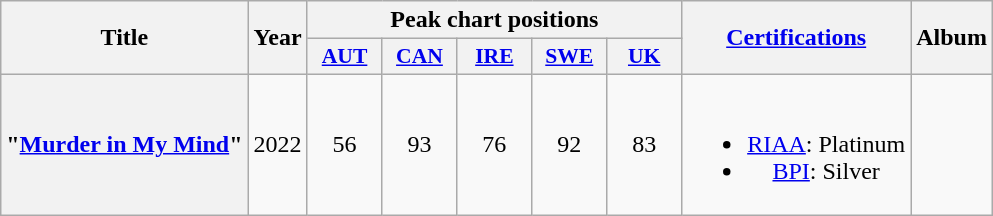<table class="wikitable plainrowheaders" style="text-align:center;">
<tr>
<th rowspan="2">Title</th>
<th rowspan="2">Year</th>
<th colspan="5">Peak chart positions</th>
<th rowspan="2"><a href='#'>Certifications</a></th>
<th rowspan="2">Album</th>
</tr>
<tr>
<th scope="col" style="width:3em; font-size:90%"><a href='#'>AUT</a><br></th>
<th scope="col" style="width:3em; font-size:90%"><a href='#'>CAN</a><br></th>
<th scope="col" style="width:3em; font-size:90%"><a href='#'>IRE</a><br></th>
<th scope="col" style="width:3em; font-size:90%"><a href='#'>SWE</a><br></th>
<th scope="col" style="width:3em; font-size:90%"><a href='#'>UK</a><br></th>
</tr>
<tr>
<th scope="row">"<a href='#'>Murder in My Mind</a>"</th>
<td>2022</td>
<td>56</td>
<td>93</td>
<td>76</td>
<td>92</td>
<td>83</td>
<td><br><ul><li><a href='#'>RIAA</a>: Platinum</li><li><a href='#'>BPI</a>: Silver</li></ul></td>
<td></td>
</tr>
</table>
